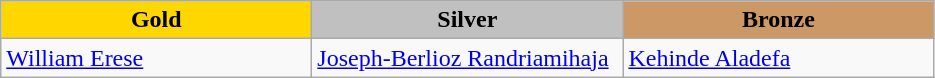<table class="wikitable" style="text-align:left">
<tr align="center">
<td width=200 bgcolor=gold><strong>Gold</strong></td>
<td width=200 bgcolor=silver><strong>Silver</strong></td>
<td width=200 bgcolor=CC9966><strong>Bronze</strong></td>
</tr>
<tr>
<td><a href='#'>William Erese</a><br><em></em></td>
<td><a href='#'>Joseph-Berlioz Randriamihaja</a><br><em></em></td>
<td><a href='#'>Kehinde Aladefa</a><br><em></em></td>
</tr>
</table>
